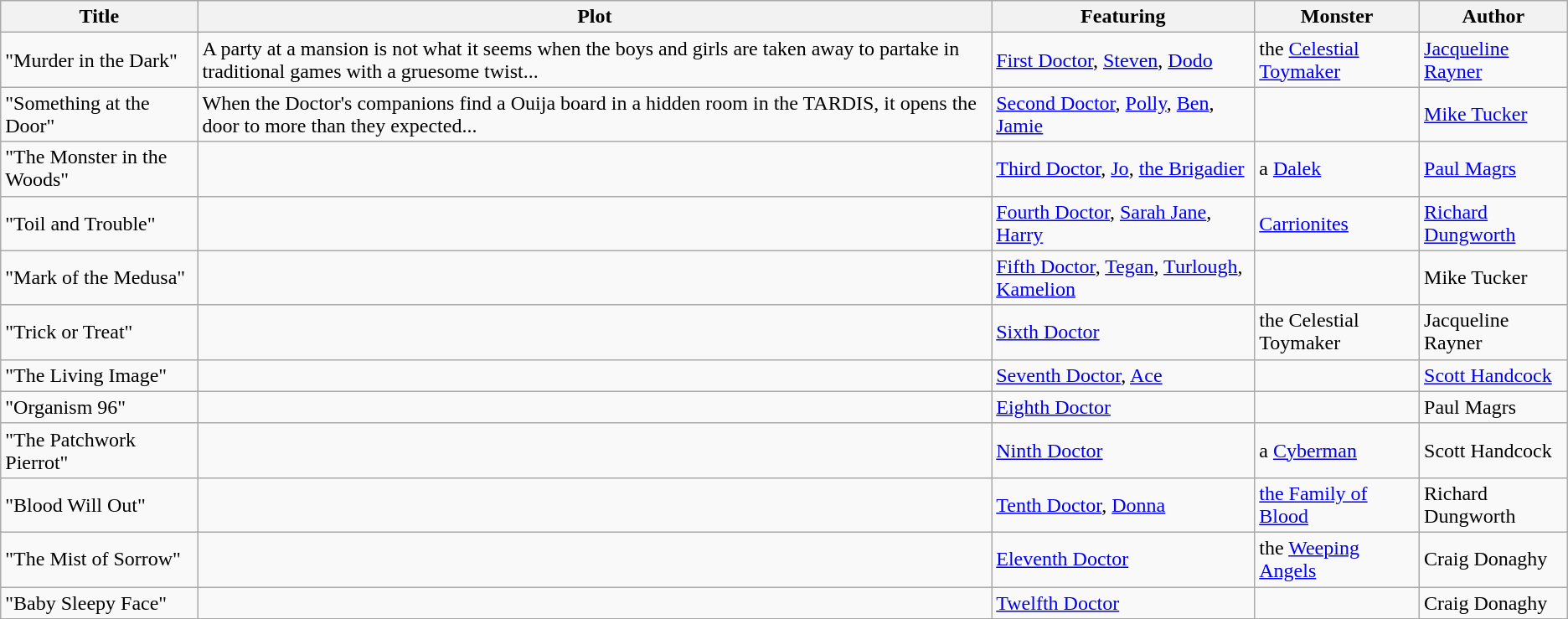<table class="wikitable">
<tr>
<th>Title</th>
<th>Plot</th>
<th>Featuring</th>
<th>Monster</th>
<th>Author</th>
</tr>
<tr>
<td>"Murder in the Dark"</td>
<td>A party at a mansion is not what it seems when the boys and girls are taken away to partake in traditional games with a gruesome twist...</td>
<td><a href='#'>First Doctor</a>, <a href='#'>Steven</a>, <a href='#'>Dodo</a></td>
<td>the <a href='#'>Celestial Toymaker</a></td>
<td><a href='#'>Jacqueline Rayner</a></td>
</tr>
<tr>
<td>"Something at the Door"</td>
<td>When the Doctor's companions find a Ouija board in a hidden room in the TARDIS, it opens the door to more than they expected...</td>
<td><a href='#'>Second Doctor</a>, <a href='#'>Polly</a>, <a href='#'>Ben</a>, <a href='#'>Jamie</a></td>
<td></td>
<td><a href='#'>Mike Tucker</a></td>
</tr>
<tr>
<td>"The Monster in the Woods"</td>
<td></td>
<td><a href='#'>Third Doctor</a>, <a href='#'>Jo</a>, <a href='#'>the Brigadier</a></td>
<td>a <a href='#'>Dalek</a></td>
<td><a href='#'>Paul Magrs</a></td>
</tr>
<tr>
<td>"Toil and Trouble"</td>
<td></td>
<td><a href='#'>Fourth Doctor</a>, <a href='#'>Sarah Jane</a>, <a href='#'>Harry</a></td>
<td><a href='#'>Carrionites</a></td>
<td><a href='#'>Richard Dungworth</a></td>
</tr>
<tr>
<td>"Mark of the Medusa"</td>
<td></td>
<td><a href='#'>Fifth Doctor</a>, <a href='#'>Tegan</a>, <a href='#'>Turlough</a>, <a href='#'>Kamelion</a></td>
<td></td>
<td>Mike Tucker</td>
</tr>
<tr>
<td>"Trick or Treat"</td>
<td></td>
<td><a href='#'>Sixth Doctor</a></td>
<td>the Celestial Toymaker</td>
<td>Jacqueline Rayner</td>
</tr>
<tr>
<td>"The Living Image"</td>
<td></td>
<td><a href='#'>Seventh Doctor</a>, <a href='#'>Ace</a></td>
<td></td>
<td><a href='#'>Scott Handcock</a></td>
</tr>
<tr>
<td>"Organism 96"</td>
<td></td>
<td><a href='#'>Eighth Doctor</a></td>
<td></td>
<td>Paul Magrs</td>
</tr>
<tr>
<td>"The Patchwork Pierrot"</td>
<td></td>
<td><a href='#'>Ninth Doctor</a></td>
<td>a <a href='#'>Cyberman</a></td>
<td>Scott Handcock</td>
</tr>
<tr>
<td>"Blood Will Out"</td>
<td></td>
<td><a href='#'>Tenth Doctor</a>, <a href='#'>Donna</a></td>
<td><a href='#'>the Family of Blood</a></td>
<td>Richard Dungworth</td>
</tr>
<tr>
<td>"The Mist of Sorrow"</td>
<td></td>
<td><a href='#'>Eleventh Doctor</a></td>
<td>the <a href='#'>Weeping Angels</a></td>
<td>Craig Donaghy</td>
</tr>
<tr>
<td>"Baby Sleepy Face"</td>
<td></td>
<td><a href='#'>Twelfth Doctor</a></td>
<td></td>
<td>Craig Donaghy</td>
</tr>
</table>
